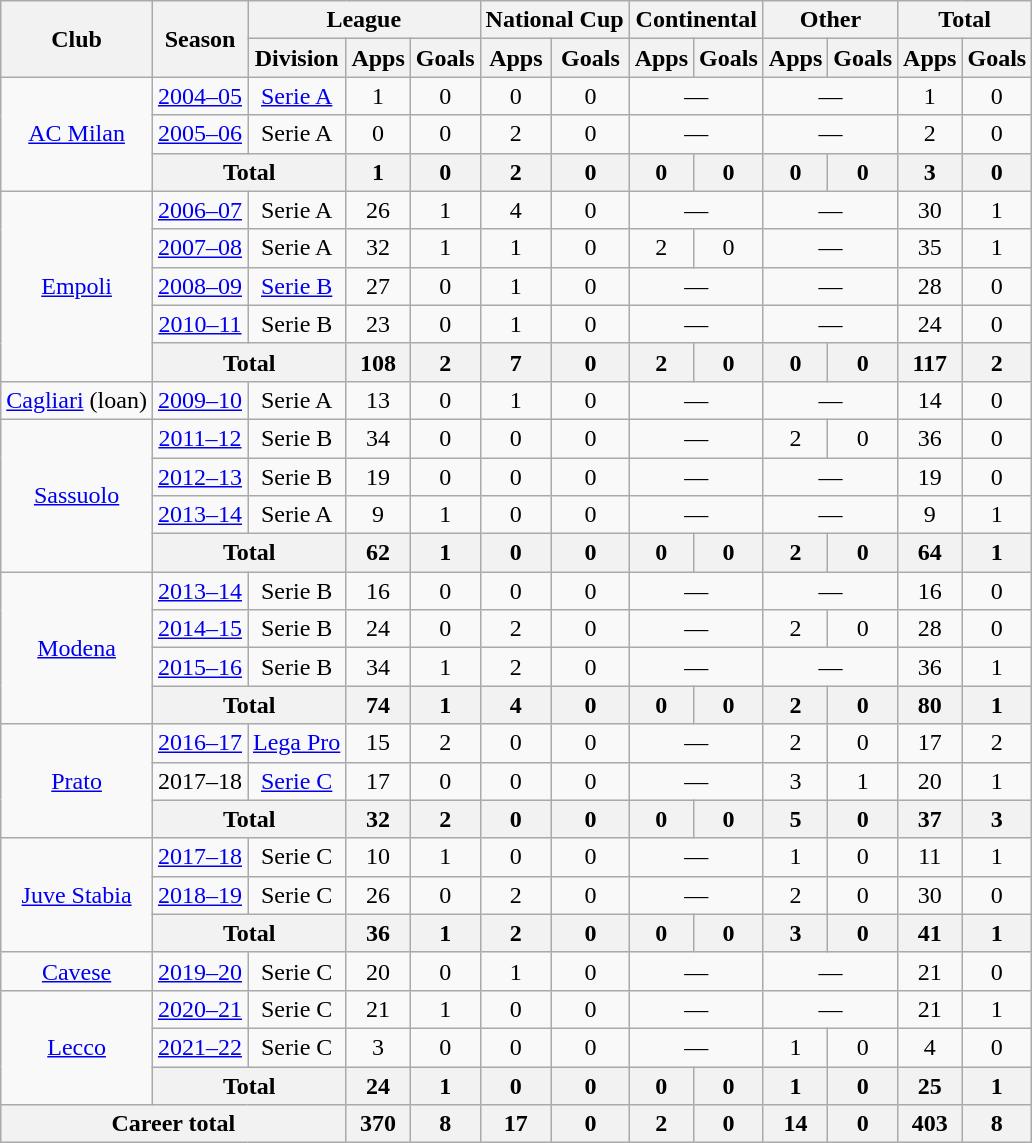<table class="wikitable" style="text-align:center">
<tr>
<th rowspan="2">Club</th>
<th rowspan="2">Season</th>
<th colspan="3">League</th>
<th colspan="2">National Cup</th>
<th colspan="2">Continental</th>
<th colspan="2">Other</th>
<th colspan="2">Total</th>
</tr>
<tr>
<th>Division</th>
<th>Apps</th>
<th>Goals</th>
<th>Apps</th>
<th>Goals</th>
<th>Apps</th>
<th>Goals</th>
<th>Apps</th>
<th>Goals</th>
<th>Apps</th>
<th>Goals</th>
</tr>
<tr>
<td rowspan="3"><a href='#'>AC Milan</a></td>
<td><a href='#'>2004–05</a></td>
<td><a href='#'>Serie A</a></td>
<td>1</td>
<td>0</td>
<td>0</td>
<td>0</td>
<td colspan="2">—</td>
<td colspan="2">—</td>
<td>1</td>
<td>0</td>
</tr>
<tr>
<td><a href='#'>2005–06</a></td>
<td>Serie A</td>
<td>0</td>
<td>0</td>
<td>2</td>
<td>0</td>
<td colspan="2">—</td>
<td colspan="2">—</td>
<td>2</td>
<td>0</td>
</tr>
<tr>
<th colspan="2">Total</th>
<th>1</th>
<th>0</th>
<th>2</th>
<th>0</th>
<th>0</th>
<th>0</th>
<th>0</th>
<th>0</th>
<th>3</th>
<th>0</th>
</tr>
<tr>
<td rowspan="5"><a href='#'>Empoli</a></td>
<td><a href='#'>2006–07</a></td>
<td>Serie A</td>
<td>26</td>
<td>1</td>
<td>4</td>
<td>0</td>
<td colspan="2">—</td>
<td colspan="2">—</td>
<td>30</td>
<td>1</td>
</tr>
<tr>
<td><a href='#'>2007–08</a></td>
<td>Serie A</td>
<td>32</td>
<td>1</td>
<td>1</td>
<td>0</td>
<td>2</td>
<td>0</td>
<td colspan="2">—</td>
<td>35</td>
<td>1</td>
</tr>
<tr>
<td><a href='#'>2008–09</a></td>
<td><a href='#'>Serie B</a></td>
<td>27</td>
<td>0</td>
<td>1</td>
<td>0</td>
<td colspan="2">—</td>
<td colspan="2">—</td>
<td>28</td>
<td>0</td>
</tr>
<tr>
<td><a href='#'>2010–11</a></td>
<td>Serie B</td>
<td>23</td>
<td>0</td>
<td>1</td>
<td>0</td>
<td colspan="2">—</td>
<td colspan="2">—</td>
<td>24</td>
<td>0</td>
</tr>
<tr>
<th colspan="2">Total</th>
<th>108</th>
<th>2</th>
<th>7</th>
<th>0</th>
<th>2</th>
<th>0</th>
<th>0</th>
<th>0</th>
<th>117</th>
<th>2</th>
</tr>
<tr>
<td><a href='#'>Cagliari</a> (loan)</td>
<td><a href='#'>2009–10</a></td>
<td>Serie A</td>
<td>13</td>
<td>0</td>
<td>1</td>
<td>0</td>
<td colspan="2">—</td>
<td colspan="2">—</td>
<td>14</td>
<td>0</td>
</tr>
<tr>
<td rowspan="4"><a href='#'>Sassuolo</a></td>
<td><a href='#'>2011–12</a></td>
<td>Serie B</td>
<td>34</td>
<td>0</td>
<td>0</td>
<td>0</td>
<td colspan="2">—</td>
<td>2</td>
<td>0</td>
<td>36</td>
<td>0</td>
</tr>
<tr>
<td><a href='#'>2012–13</a></td>
<td>Serie B</td>
<td>19</td>
<td>0</td>
<td>0</td>
<td>0</td>
<td colspan="2">—</td>
<td colspan="2">—</td>
<td>19</td>
<td>0</td>
</tr>
<tr>
<td><a href='#'>2013–14</a></td>
<td>Serie A</td>
<td>9</td>
<td>1</td>
<td>0</td>
<td>0</td>
<td colspan="2">—</td>
<td colspan="2">—</td>
<td>9</td>
<td>1</td>
</tr>
<tr>
<th colspan="2">Total</th>
<th>62</th>
<th>1</th>
<th>0</th>
<th>0</th>
<th>0</th>
<th>0</th>
<th>2</th>
<th>0</th>
<th>64</th>
<th>1</th>
</tr>
<tr>
<td rowspan="4"><a href='#'>Modena</a></td>
<td><a href='#'>2013–14</a></td>
<td>Serie B</td>
<td>16</td>
<td>0</td>
<td>0</td>
<td>0</td>
<td colspan="2">—</td>
<td colspan="2">—</td>
<td>16</td>
<td>0</td>
</tr>
<tr>
<td><a href='#'>2014–15</a></td>
<td>Serie B</td>
<td>24</td>
<td>0</td>
<td>2</td>
<td>0</td>
<td colspan="2">—</td>
<td>2</td>
<td>0</td>
<td>28</td>
<td>0</td>
</tr>
<tr>
<td><a href='#'>2015–16</a></td>
<td>Serie B</td>
<td>34</td>
<td>1</td>
<td>2</td>
<td>0</td>
<td colspan="2">—</td>
<td colspan="2">—</td>
<td>36</td>
<td>1</td>
</tr>
<tr>
<th colspan="2">Total</th>
<th>74</th>
<th>1</th>
<th>4</th>
<th>0</th>
<th>0</th>
<th>0</th>
<th>2</th>
<th>0</th>
<th>80</th>
<th>1</th>
</tr>
<tr>
<td rowspan="3"><a href='#'>Prato</a></td>
<td><a href='#'>2016–17</a></td>
<td><a href='#'>Lega Pro</a></td>
<td>15</td>
<td>2</td>
<td>0</td>
<td>0</td>
<td colspan="2">—</td>
<td>2</td>
<td>0</td>
<td>17</td>
<td>2</td>
</tr>
<tr>
<td>2017–18</td>
<td><a href='#'>Serie C</a></td>
<td>17</td>
<td>0</td>
<td>0</td>
<td>0</td>
<td colspan="2">—</td>
<td>3</td>
<td>1</td>
<td>20</td>
<td>1</td>
</tr>
<tr>
<th colspan="2">Total</th>
<th>32</th>
<th>2</th>
<th>0</th>
<th>0</th>
<th>0</th>
<th>0</th>
<th>5</th>
<th>0</th>
<th>37</th>
<th>3</th>
</tr>
<tr>
<td rowspan="3"><a href='#'>Juve Stabia</a></td>
<td><a href='#'>2017–18</a></td>
<td>Serie C</td>
<td>10</td>
<td>1</td>
<td>0</td>
<td>0</td>
<td colspan="2">—</td>
<td>1</td>
<td>0</td>
<td>11</td>
<td>1</td>
</tr>
<tr>
<td><a href='#'>2018–19</a></td>
<td>Serie C</td>
<td>26</td>
<td>0</td>
<td>2</td>
<td>0</td>
<td colspan="2">—</td>
<td>2</td>
<td>0</td>
<td>30</td>
<td>0</td>
</tr>
<tr>
<th colspan="2">Total</th>
<th>36</th>
<th>1</th>
<th>2</th>
<th>0</th>
<th>0</th>
<th>0</th>
<th>3</th>
<th>0</th>
<th>41</th>
<th>1</th>
</tr>
<tr>
<td><a href='#'>Cavese</a></td>
<td><a href='#'>2019–20</a></td>
<td>Serie C</td>
<td>20</td>
<td>0</td>
<td>1</td>
<td>0</td>
<td colspan="2">—</td>
<td colspan="2">—</td>
<td>21</td>
<td>0</td>
</tr>
<tr>
<td rowspan="3"><a href='#'>Lecco</a></td>
<td><a href='#'>2020–21</a></td>
<td>Serie C</td>
<td>21</td>
<td>1</td>
<td>0</td>
<td>0</td>
<td colspan="2">—</td>
<td colspan="2">—</td>
<td>21</td>
<td>1</td>
</tr>
<tr>
<td><a href='#'>2021–22</a></td>
<td>Serie C</td>
<td>3</td>
<td>0</td>
<td>0</td>
<td>0</td>
<td colspan="2">—</td>
<td>1</td>
<td>0</td>
<td>4</td>
<td>0</td>
</tr>
<tr>
<th colspan="2">Total</th>
<th>24</th>
<th>1</th>
<th>0</th>
<th>0</th>
<th>0</th>
<th>0</th>
<th>1</th>
<th>0</th>
<th>25</th>
<th>1</th>
</tr>
<tr>
<th colspan="3">Career total</th>
<th>370</th>
<th>8</th>
<th>17</th>
<th>0</th>
<th>2</th>
<th>0</th>
<th>14</th>
<th>0</th>
<th>403</th>
<th>8</th>
</tr>
</table>
